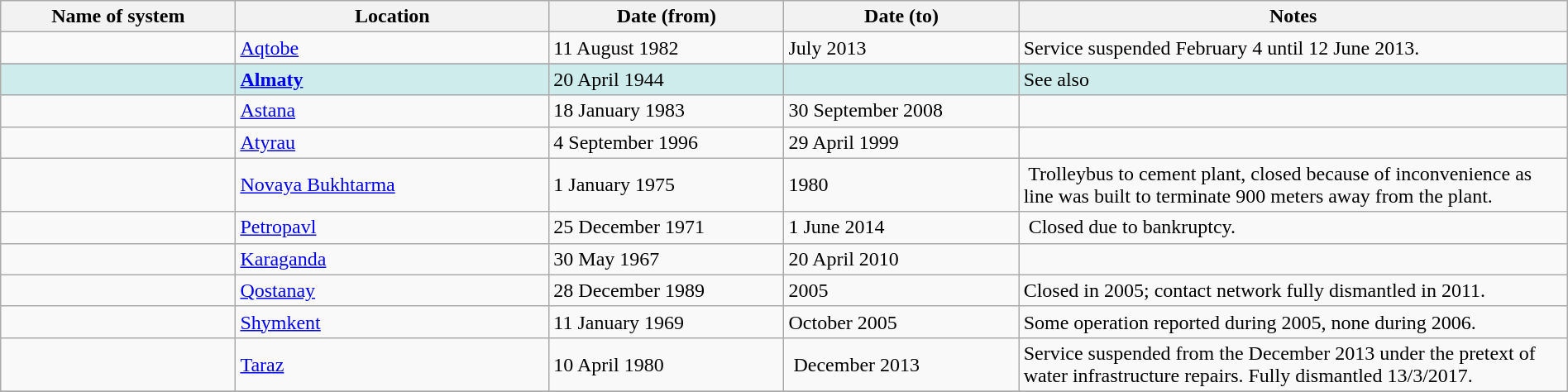<table class="wikitable" width=100%>
<tr>
<th width=15%>Name of system</th>
<th width=20%>Location</th>
<th width=15%>Date (from)</th>
<th width=15%>Date (to)</th>
<th width=35%>Notes</th>
</tr>
<tr>
<td> </td>
<td><a href='#'>Aqtobe</a></td>
<td>11 August 1982</td>
<td>July 2013</td>
<td>Service suspended February 4 until 12 June 2013.</td>
</tr>
<tr>
</tr>
<tr style="background:#CFECEC">
<td> </td>
<td><strong><a href='#'>Almaty</a></strong></td>
<td>20 April 1944</td>
<td> </td>
<td>See also </td>
</tr>
<tr>
<td> </td>
<td><a href='#'>Astana</a></td>
<td>18 January 1983</td>
<td>30 September 2008</td>
<td> </td>
</tr>
<tr>
<td> </td>
<td><a href='#'>Atyrau</a></td>
<td>4 September 1996</td>
<td>29 April 1999</td>
<td> </td>
</tr>
<tr>
<td> </td>
<td><a href='#'>Novaya Bukhtarma</a></td>
<td>1 January 1975</td>
<td>1980</td>
<td> Trolleybus to cement plant, closed because of inconvenience as line was built to terminate 900 meters away from the plant.</td>
</tr>
<tr>
<td> </td>
<td><a href='#'>Petropavl</a></td>
<td>25 December 1971</td>
<td>1 June 2014</td>
<td> Closed due to bankruptcy.</td>
</tr>
<tr>
<td> </td>
<td><a href='#'>Karaganda</a></td>
<td>30 May 1967</td>
<td>20 April 2010</td>
<td> </td>
</tr>
<tr>
<td> </td>
<td><a href='#'>Qostanay</a></td>
<td>28 December 1989</td>
<td>2005</td>
<td>Closed in 2005; contact network fully dismantled in 2011.</td>
</tr>
<tr>
<td> </td>
<td><a href='#'>Shymkent</a></td>
<td>11 January 1969</td>
<td>October 2005</td>
<td>Some operation reported during 2005, none during 2006.</td>
</tr>
<tr>
<td> </td>
<td><a href='#'>Taraz</a></td>
<td>10 April 1980</td>
<td> December 2013</td>
<td>Service suspended from the December 2013 under the pretext of water infrastructure repairs. Fully dismantled 13/3/2017.</td>
</tr>
<tr>
</tr>
</table>
